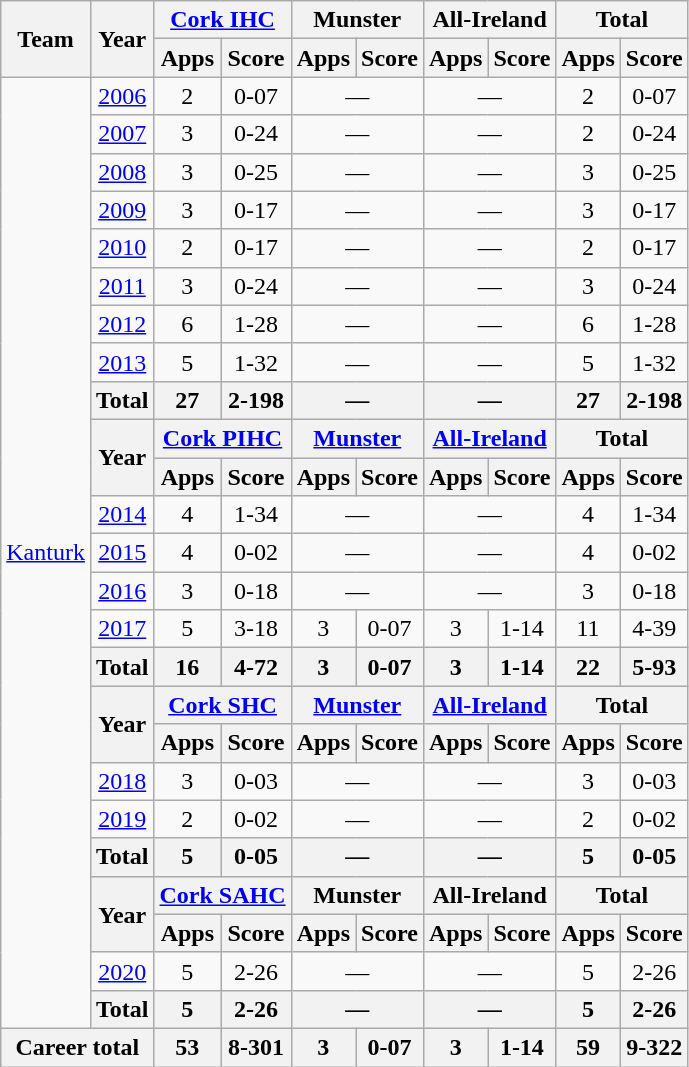<table class="wikitable" style="text-align:center">
<tr>
<th rowspan="2">Team</th>
<th rowspan="2">Year</th>
<th colspan="2"><a href='#'>Cork IHC</a></th>
<th colspan="2">Munster</th>
<th colspan="2">All-Ireland</th>
<th colspan="2">Total</th>
</tr>
<tr>
<th>Apps</th>
<th>Score</th>
<th>Apps</th>
<th>Score</th>
<th>Apps</th>
<th>Score</th>
<th>Apps</th>
<th>Score</th>
</tr>
<tr>
<td rowspan="25"><a href='#'>Kanturk</a></td>
<td><a href='#'>2006</a></td>
<td>2</td>
<td>0-07</td>
<td colspan=2>—</td>
<td colspan=2>—</td>
<td>2</td>
<td>0-07</td>
</tr>
<tr>
<td><a href='#'>2007</a></td>
<td>3</td>
<td>0-24</td>
<td colspan=2>—</td>
<td colspan=2>—</td>
<td>2</td>
<td>0-24</td>
</tr>
<tr>
<td><a href='#'>2008</a></td>
<td>3</td>
<td>0-25</td>
<td colspan=2>—</td>
<td colspan=2>—</td>
<td>3</td>
<td>0-25</td>
</tr>
<tr>
<td><a href='#'>2009</a></td>
<td>3</td>
<td>0-17</td>
<td colspan=2>—</td>
<td colspan=2>—</td>
<td>3</td>
<td>0-17</td>
</tr>
<tr>
<td><a href='#'>2010</a></td>
<td>2</td>
<td>0-17</td>
<td colspan=2>—</td>
<td colspan=2>—</td>
<td>2</td>
<td>0-17</td>
</tr>
<tr>
<td><a href='#'>2011</a></td>
<td>3</td>
<td>0-24</td>
<td colspan=2>—</td>
<td colspan=2>—</td>
<td>3</td>
<td>0-24</td>
</tr>
<tr>
<td><a href='#'>2012</a></td>
<td>6</td>
<td>1-28</td>
<td colspan=2>—</td>
<td colspan=2>—</td>
<td>6</td>
<td>1-28</td>
</tr>
<tr>
<td><a href='#'>2013</a></td>
<td>5</td>
<td>1-32</td>
<td colspan=2>—</td>
<td colspan=2>—</td>
<td>5</td>
<td>1-32</td>
</tr>
<tr>
<th>Total</th>
<th>27</th>
<th>2-198</th>
<th colspan=2>—</th>
<th colspan=2>—</th>
<th>27</th>
<th>2-198</th>
</tr>
<tr>
<th rowspan=2>Year</th>
<th colspan=2><a href='#'>Cork PIHC</a></th>
<th colspan=2><a href='#'>Munster</a></th>
<th colspan=2><a href='#'>All-Ireland</a></th>
<th colspan=2>Total</th>
</tr>
<tr>
<th>Apps</th>
<th>Score</th>
<th>Apps</th>
<th>Score</th>
<th>Apps</th>
<th>Score</th>
<th>Apps</th>
<th>Score</th>
</tr>
<tr>
<td><a href='#'>2014</a></td>
<td>4</td>
<td>1-34</td>
<td colspan=2>—</td>
<td colspan=2>—</td>
<td>4</td>
<td>1-34</td>
</tr>
<tr>
<td><a href='#'>2015</a></td>
<td>4</td>
<td>0-02</td>
<td colspan=2>—</td>
<td colspan=2>—</td>
<td>4</td>
<td>0-02</td>
</tr>
<tr>
<td><a href='#'>2016</a></td>
<td>3</td>
<td>0-18</td>
<td colspan=2>—</td>
<td colspan=2>—</td>
<td>3</td>
<td>0-18</td>
</tr>
<tr>
<td><a href='#'>2017</a></td>
<td>5</td>
<td>3-18</td>
<td>3</td>
<td>0-07</td>
<td>3</td>
<td>1-14</td>
<td>11</td>
<td>4-39</td>
</tr>
<tr>
<th>Total</th>
<th>16</th>
<th>4-72</th>
<th>3</th>
<th>0-07</th>
<th>3</th>
<th>1-14</th>
<th>22</th>
<th>5-93</th>
</tr>
<tr>
<th rowspan=2>Year</th>
<th colspan=2><a href='#'>Cork SHC</a></th>
<th colspan=2><a href='#'>Munster</a></th>
<th colspan=2><a href='#'>All-Ireland</a></th>
<th colspan=2>Total</th>
</tr>
<tr>
<th>Apps</th>
<th>Score</th>
<th>Apps</th>
<th>Score</th>
<th>Apps</th>
<th>Score</th>
<th>Apps</th>
<th>Score</th>
</tr>
<tr>
<td><a href='#'>2018</a></td>
<td>3</td>
<td>0-03</td>
<td colspan=2>—</td>
<td colspan=2>—</td>
<td>3</td>
<td>0-03</td>
</tr>
<tr>
<td><a href='#'>2019</a></td>
<td>2</td>
<td>0-02</td>
<td colspan=2>—</td>
<td colspan=2>—</td>
<td>2</td>
<td>0-02</td>
</tr>
<tr>
<th>Total</th>
<th>5</th>
<th>0-05</th>
<th colspan=2>—</th>
<th colspan=2>—</th>
<th>5</th>
<th>0-05</th>
</tr>
<tr>
<th rowspan=2>Year</th>
<th colspan=2><a href='#'>Cork SAHC</a></th>
<th colspan=2>Munster</th>
<th colspan=2>All-Ireland</th>
<th colspan=2>Total</th>
</tr>
<tr>
<th>Apps</th>
<th>Score</th>
<th>Apps</th>
<th>Score</th>
<th>Apps</th>
<th>Score</th>
<th>Apps</th>
<th>Score</th>
</tr>
<tr>
<td><a href='#'>2020</a></td>
<td>5</td>
<td>2-26</td>
<td colspan=2>—</td>
<td colspan=2>—</td>
<td>5</td>
<td>2-26</td>
</tr>
<tr>
<th>Total</th>
<th>5</th>
<th>2-26</th>
<th colspan=2>—</th>
<th colspan=2>—</th>
<th>5</th>
<th>2-26</th>
</tr>
<tr>
<th colspan="2">Career total</th>
<th>53</th>
<th>8-301</th>
<th>3</th>
<th>0-07</th>
<th>3</th>
<th>1-14</th>
<th>59</th>
<th>9-322</th>
</tr>
</table>
